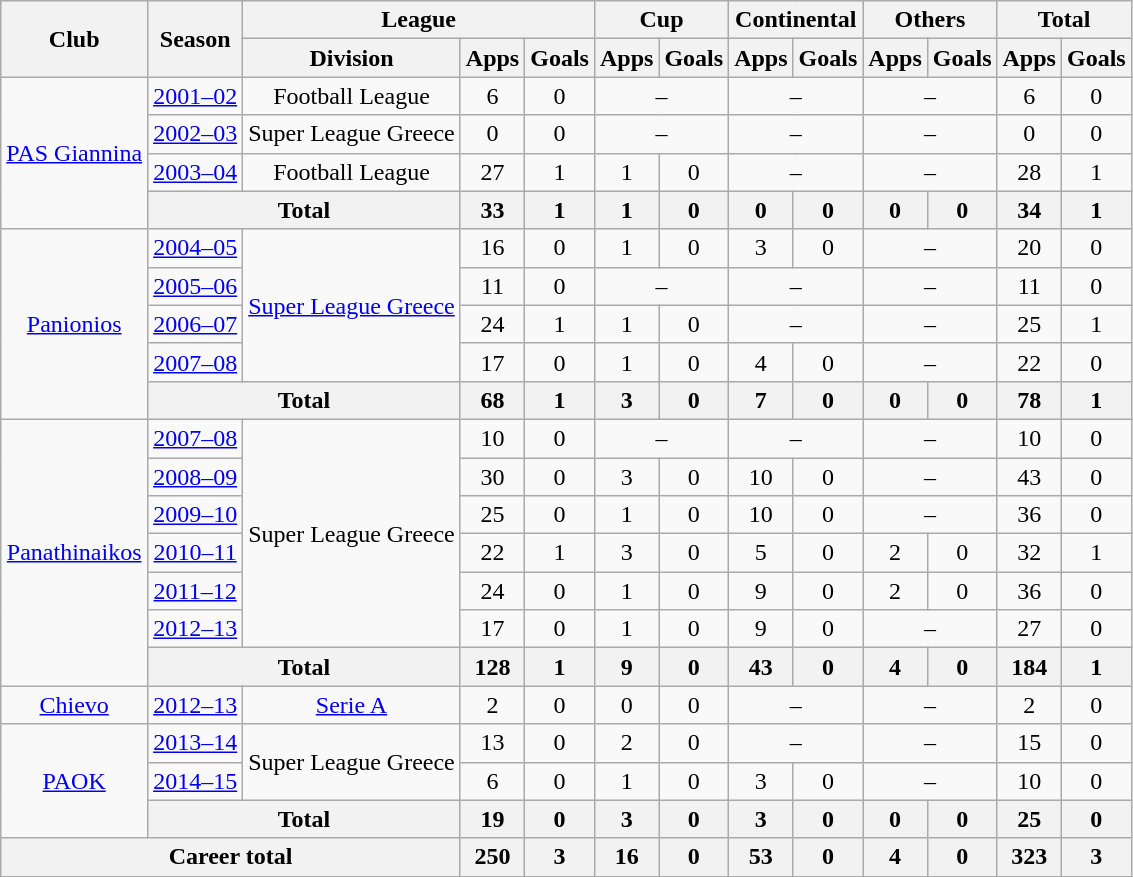<table class="wikitable" style="text-align:center">
<tr>
<th rowspan="2">Club</th>
<th rowspan="2">Season</th>
<th colspan="3">League</th>
<th colspan="2">Cup</th>
<th colspan="2">Continental</th>
<th colspan="2">Others</th>
<th colspan="2">Total</th>
</tr>
<tr>
<th>Division</th>
<th>Apps</th>
<th>Goals</th>
<th>Apps</th>
<th>Goals</th>
<th>Apps</th>
<th>Goals</th>
<th>Apps</th>
<th>Goals</th>
<th>Apps</th>
<th>Goals</th>
</tr>
<tr>
<td rowspan="4"><a href='#'>PAS Giannina</a></td>
<td><a href='#'>2001–02</a></td>
<td>Football League</td>
<td>6</td>
<td>0</td>
<td colspan="2">–</td>
<td colspan="2">–</td>
<td colspan="2">–</td>
<td>6</td>
<td>0</td>
</tr>
<tr>
<td><a href='#'>2002–03</a></td>
<td>Super League Greece</td>
<td>0</td>
<td>0</td>
<td colspan="2">–</td>
<td colspan="2">–</td>
<td colspan="2">–</td>
<td>0</td>
<td>0</td>
</tr>
<tr>
<td><a href='#'>2003–04</a></td>
<td>Football League</td>
<td>27</td>
<td>1</td>
<td>1</td>
<td>0</td>
<td colspan="2">–</td>
<td colspan="2">–</td>
<td>28</td>
<td>1</td>
</tr>
<tr>
<th colspan="2">Total</th>
<th>33</th>
<th>1</th>
<th>1</th>
<th>0</th>
<th>0</th>
<th>0</th>
<th>0</th>
<th>0</th>
<th>34</th>
<th>1</th>
</tr>
<tr>
<td rowspan="5"><a href='#'>Panionios</a></td>
<td><a href='#'>2004–05</a></td>
<td rowspan="4"><a href='#'>Super League Greece</a></td>
<td>16</td>
<td>0</td>
<td>1</td>
<td>0</td>
<td>3</td>
<td>0</td>
<td colspan="2">–</td>
<td>20</td>
<td>0</td>
</tr>
<tr>
<td><a href='#'>2005–06</a></td>
<td>11</td>
<td>0</td>
<td colspan="2">–</td>
<td colspan="2">–</td>
<td colspan="2">–</td>
<td>11</td>
<td>0</td>
</tr>
<tr>
<td><a href='#'>2006–07</a></td>
<td>24</td>
<td>1</td>
<td>1</td>
<td>0</td>
<td colspan="2">–</td>
<td colspan="2">–</td>
<td>25</td>
<td>1</td>
</tr>
<tr>
<td><a href='#'>2007–08</a></td>
<td>17</td>
<td>0</td>
<td>1</td>
<td>0</td>
<td>4</td>
<td>0</td>
<td colspan="2">–</td>
<td>22</td>
<td>0</td>
</tr>
<tr>
<th colspan="2">Total</th>
<th>68</th>
<th>1</th>
<th>3</th>
<th>0</th>
<th>7</th>
<th>0</th>
<th>0</th>
<th>0</th>
<th>78</th>
<th>1</th>
</tr>
<tr>
<td rowspan="7"><a href='#'>Panathinaikos</a></td>
<td><a href='#'>2007–08</a></td>
<td rowspan="6">Super League Greece</td>
<td>10</td>
<td>0</td>
<td colspan="2">–</td>
<td colspan="2">–</td>
<td colspan="2">–</td>
<td>10</td>
<td>0</td>
</tr>
<tr>
<td><a href='#'>2008–09</a></td>
<td>30</td>
<td>0</td>
<td>3</td>
<td>0</td>
<td>10</td>
<td>0</td>
<td colspan="2">–</td>
<td>43</td>
<td>0</td>
</tr>
<tr>
<td><a href='#'>2009–10</a></td>
<td>25</td>
<td>0</td>
<td>1</td>
<td>0</td>
<td>10</td>
<td>0</td>
<td colspan="2">–</td>
<td>36</td>
<td>0</td>
</tr>
<tr>
<td><a href='#'>2010–11</a></td>
<td>22</td>
<td>1</td>
<td>3</td>
<td>0</td>
<td>5</td>
<td>0</td>
<td>2</td>
<td>0</td>
<td>32</td>
<td>1</td>
</tr>
<tr>
<td><a href='#'>2011–12</a></td>
<td>24</td>
<td>0</td>
<td>1</td>
<td>0</td>
<td>9</td>
<td>0</td>
<td>2</td>
<td>0</td>
<td>36</td>
<td>0</td>
</tr>
<tr>
<td><a href='#'>2012–13</a></td>
<td>17</td>
<td>0</td>
<td>1</td>
<td>0</td>
<td>9</td>
<td>0</td>
<td colspan="2">–</td>
<td>27</td>
<td>0</td>
</tr>
<tr>
<th colspan="2">Total</th>
<th>128</th>
<th>1</th>
<th>9</th>
<th>0</th>
<th>43</th>
<th>0</th>
<th>4</th>
<th>0</th>
<th>184</th>
<th>1</th>
</tr>
<tr>
<td><a href='#'>Chievo</a></td>
<td><a href='#'>2012–13</a></td>
<td><a href='#'>Serie A</a></td>
<td>2</td>
<td>0</td>
<td>0</td>
<td>0</td>
<td colspan="2">–</td>
<td colspan="2">–</td>
<td>2</td>
<td>0</td>
</tr>
<tr>
<td rowspan="3"><a href='#'>PAOK</a></td>
<td><a href='#'>2013–14</a></td>
<td rowspan="2">Super League Greece</td>
<td>13</td>
<td>0</td>
<td>2</td>
<td>0</td>
<td colspan="2">–</td>
<td colspan="2">–</td>
<td>15</td>
<td>0</td>
</tr>
<tr>
<td><a href='#'>2014–15</a></td>
<td>6</td>
<td>0</td>
<td>1</td>
<td>0</td>
<td>3</td>
<td>0</td>
<td colspan="2">–</td>
<td>10</td>
<td>0</td>
</tr>
<tr>
<th colspan="2">Total</th>
<th>19</th>
<th>0</th>
<th>3</th>
<th>0</th>
<th>3</th>
<th>0</th>
<th>0</th>
<th>0</th>
<th>25</th>
<th>0</th>
</tr>
<tr>
<th colspan="3">Career total</th>
<th>250</th>
<th>3</th>
<th>16</th>
<th>0</th>
<th>53</th>
<th>0</th>
<th>4</th>
<th>0</th>
<th>323</th>
<th>3</th>
</tr>
</table>
